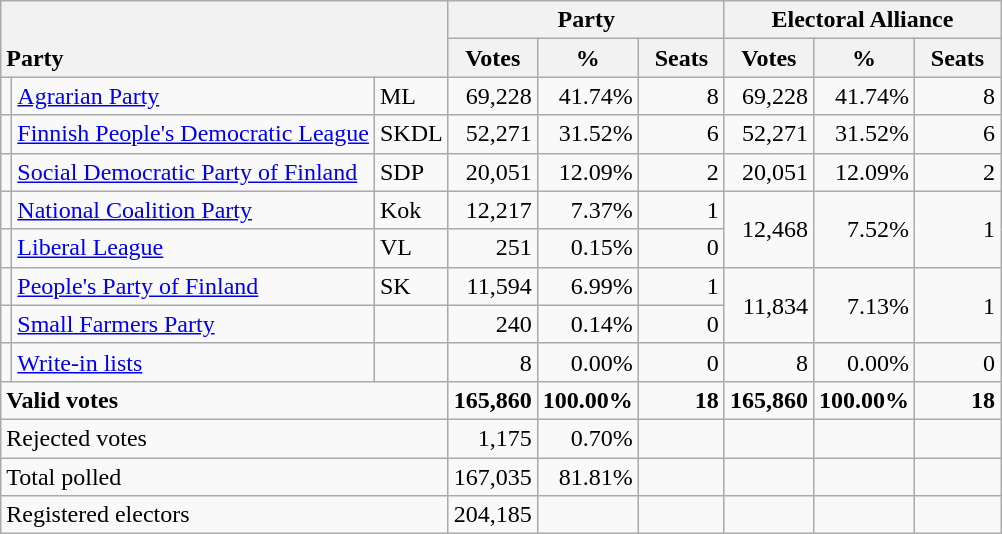<table class="wikitable" border="1" style="text-align:right;">
<tr>
<th style="text-align:left;" valign=bottom rowspan=2 colspan=3>Party</th>
<th colspan=3>Party</th>
<th colspan=3>Electoral Alliance</th>
</tr>
<tr>
<th align=center valign=bottom width="50">Votes</th>
<th align=center valign=bottom width="50">%</th>
<th align=center valign=bottom width="50">Seats</th>
<th align=center valign=bottom width="50">Votes</th>
<th align=center valign=bottom width="50">%</th>
<th align=center valign=bottom width="50">Seats</th>
</tr>
<tr>
<td></td>
<td align=left><a href='#'>Agrarian Party</a></td>
<td align=left>ML</td>
<td>69,228</td>
<td>41.74%</td>
<td>8</td>
<td>69,228</td>
<td>41.74%</td>
<td>8</td>
</tr>
<tr>
<td></td>
<td align=left><a href='#'>Finnish People's Democratic League</a></td>
<td align=left>SKDL</td>
<td>52,271</td>
<td>31.52%</td>
<td>6</td>
<td>52,271</td>
<td>31.52%</td>
<td>6</td>
</tr>
<tr>
<td></td>
<td align=left style="white-space: nowrap;"><a href='#'>Social Democratic Party of Finland</a></td>
<td align=left>SDP</td>
<td>20,051</td>
<td>12.09%</td>
<td>2</td>
<td>20,051</td>
<td>12.09%</td>
<td>2</td>
</tr>
<tr>
<td></td>
<td align=left><a href='#'>National Coalition Party</a></td>
<td align=left>Kok</td>
<td>12,217</td>
<td>7.37%</td>
<td>1</td>
<td rowspan=2>12,468</td>
<td rowspan=2>7.52%</td>
<td rowspan=2>1</td>
</tr>
<tr>
<td></td>
<td align=left><a href='#'>Liberal League</a></td>
<td align=left>VL</td>
<td>251</td>
<td>0.15%</td>
<td>0</td>
</tr>
<tr>
<td></td>
<td align=left><a href='#'>People's Party of Finland</a></td>
<td align=left>SK</td>
<td>11,594</td>
<td>6.99%</td>
<td>1</td>
<td rowspan=2>11,834</td>
<td rowspan=2>7.13%</td>
<td rowspan=2>1</td>
</tr>
<tr>
<td></td>
<td align=left><a href='#'>Small Farmers Party</a></td>
<td align=left></td>
<td>240</td>
<td>0.14%</td>
<td>0</td>
</tr>
<tr>
<td></td>
<td align=left><a href='#'>Write-in lists</a></td>
<td align=left></td>
<td>8</td>
<td>0.00%</td>
<td>0</td>
<td>8</td>
<td>0.00%</td>
<td>0</td>
</tr>
<tr style="font-weight:bold">
<td align=left colspan=3>Valid votes</td>
<td>165,860</td>
<td>100.00%</td>
<td>18</td>
<td>165,860</td>
<td>100.00%</td>
<td>18</td>
</tr>
<tr>
<td align=left colspan=3>Rejected votes</td>
<td>1,175</td>
<td>0.70%</td>
<td></td>
<td></td>
<td></td>
<td></td>
</tr>
<tr>
<td align=left colspan=3>Total polled</td>
<td>167,035</td>
<td>81.81%</td>
<td></td>
<td></td>
<td></td>
<td></td>
</tr>
<tr>
<td align=left colspan=3>Registered electors</td>
<td>204,185</td>
<td></td>
<td></td>
<td></td>
<td></td>
<td></td>
</tr>
</table>
